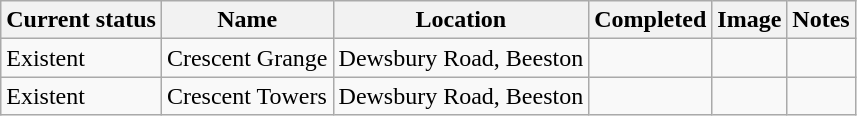<table class="wikitable sortable">
<tr>
<th>Current status</th>
<th>Name</th>
<th>Location</th>
<th>Completed</th>
<th class="unsortable">Image</th>
<th class="unsortable">Notes</th>
</tr>
<tr>
<td>Existent</td>
<td>Crescent Grange</td>
<td>Dewsbury Road, Beeston</td>
<td></td>
<td></td>
<td></td>
</tr>
<tr>
<td>Existent</td>
<td>Crescent Towers</td>
<td>Dewsbury Road, Beeston</td>
<td></td>
<td></td>
<td></td>
</tr>
</table>
